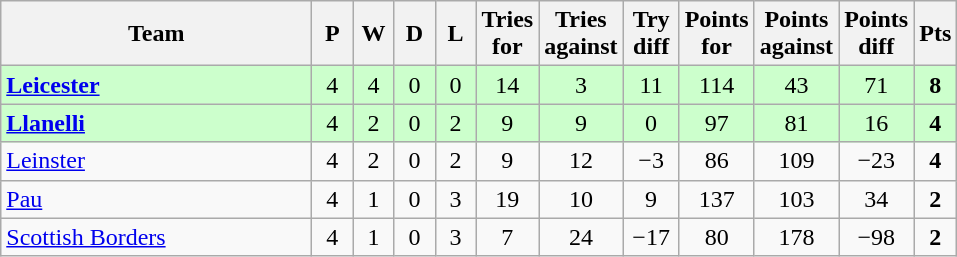<table class="wikitable" style="text-align: center;">
<tr>
<th width="200">Team</th>
<th width="20">P</th>
<th width="20">W</th>
<th width="20">D</th>
<th width="20">L</th>
<th width="20">Tries for</th>
<th width="20">Tries against</th>
<th width="30">Try diff</th>
<th width="20">Points for</th>
<th width="20">Points against</th>
<th width="25">Points diff</th>
<th width="20">Pts</th>
</tr>
<tr bgcolor="#ccffcc">
<td align="left"> <strong><a href='#'>Leicester</a></strong></td>
<td>4</td>
<td>4</td>
<td>0</td>
<td>0</td>
<td>14</td>
<td>3</td>
<td>11</td>
<td>114</td>
<td>43</td>
<td>71</td>
<td><strong>8</strong></td>
</tr>
<tr bgcolor="#ccffcc">
<td align="left"> <strong><a href='#'>Llanelli</a></strong></td>
<td>4</td>
<td>2</td>
<td>0</td>
<td>2</td>
<td>9</td>
<td>9</td>
<td>0</td>
<td>97</td>
<td>81</td>
<td>16</td>
<td><strong>4</strong></td>
</tr>
<tr>
<td align="left"> <a href='#'>Leinster</a></td>
<td>4</td>
<td>2</td>
<td>0</td>
<td>2</td>
<td>9</td>
<td>12</td>
<td>−3</td>
<td>86</td>
<td>109</td>
<td>−23</td>
<td><strong>4</strong></td>
</tr>
<tr>
<td align="left"> <a href='#'>Pau</a></td>
<td>4</td>
<td>1</td>
<td>0</td>
<td>3</td>
<td>19</td>
<td>10</td>
<td>9</td>
<td>137</td>
<td>103</td>
<td>34</td>
<td><strong>2</strong></td>
</tr>
<tr>
<td align="left"> <a href='#'>Scottish Borders</a></td>
<td>4</td>
<td>1</td>
<td>0</td>
<td>3</td>
<td>7</td>
<td>24</td>
<td>−17</td>
<td>80</td>
<td>178</td>
<td>−98</td>
<td><strong>2</strong></td>
</tr>
</table>
